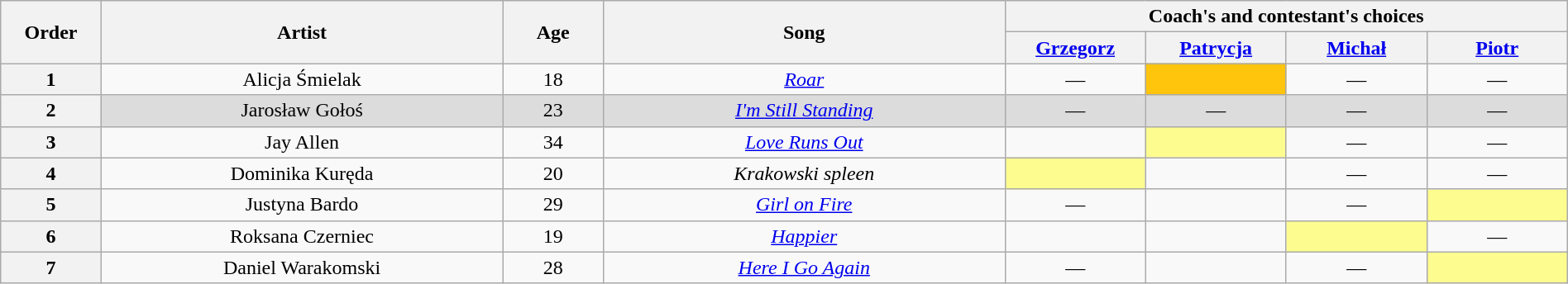<table class="wikitable" style="text-align:center; width:100%;">
<tr>
<th scope="col" rowspan="2" style="width:05%;">Order</th>
<th scope="col" rowspan="2" style="width:20%;">Artist</th>
<th scope="col" rowspan="2" style="width:05%;">Age</th>
<th scope="col" rowspan="2" style="width:20%;">Song</th>
<th scope="col" colspan="4" style="width:32%;">Coach's and contestant's choices</th>
</tr>
<tr>
<th style="width:07%;"><a href='#'>Grzegorz</a></th>
<th style="width:07%;"><a href='#'>Patrycja</a></th>
<th style="width:07%;"><a href='#'>Michał</a></th>
<th style="width:07%;"><a href='#'>Piotr</a></th>
</tr>
<tr>
<th>1</th>
<td>Alicja Śmielak</td>
<td>18</td>
<td><em><a href='#'>Roar</a></em></td>
<td>—</td>
<td style="background:#ffc40c;"><strong></strong></td>
<td>—</td>
<td>—</td>
</tr>
<tr>
<th>2</th>
<td style="background:#DCDCDC;">Jarosław Gołoś</td>
<td style="background:#DCDCDC;">23</td>
<td style="background:#DCDCDC;"><em><a href='#'>I'm Still Standing</a></em></td>
<td style="background:#DCDCDC;">—</td>
<td style="background:#DCDCDC;">—</td>
<td style="background:#DCDCDC;">—</td>
<td style="background:#DCDCDC;">—</td>
</tr>
<tr>
<th>3</th>
<td>Jay Allen</td>
<td>34</td>
<td><em><a href='#'>Love Runs Out</a></em></td>
<td><strong></strong></td>
<td style="background:#fdfc8f;"><strong></strong></td>
<td>—</td>
<td>—</td>
</tr>
<tr>
<th>4</th>
<td>Dominika Kuręda</td>
<td>20</td>
<td><em>Krakowski spleen</em></td>
<td style="background:#fdfc8f;"><strong></strong></td>
<td><strong></strong></td>
<td>—</td>
<td>—</td>
</tr>
<tr>
<th>5</th>
<td>Justyna Bardo</td>
<td>29</td>
<td><em><a href='#'>Girl on Fire</a></em></td>
<td>—</td>
<td><strong></strong></td>
<td>—</td>
<td style="background:#fdfc8f;"><strong></strong></td>
</tr>
<tr>
<th>6</th>
<td>Roksana Czerniec</td>
<td>19</td>
<td><em><a href='#'>Happier</a></em></td>
<td><strong></strong></td>
<td><strong></strong></td>
<td style="background:#fdfc8f;"><strong></strong></td>
<td>—</td>
</tr>
<tr>
<th>7</th>
<td>Daniel Warakomski</td>
<td>28</td>
<td><em><a href='#'>Here I Go Again</a></em></td>
<td>—</td>
<td><strong></strong></td>
<td>—</td>
<td style="background:#fdfc8f;"><strong></strong></td>
</tr>
</table>
